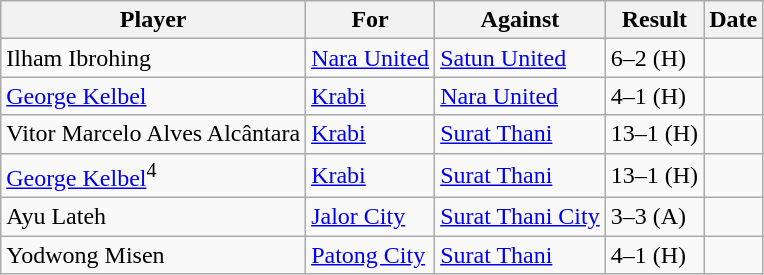<table class="wikitable">
<tr>
<th>Player</th>
<th>For</th>
<th>Against</th>
<th>Result</th>
<th>Date</th>
</tr>
<tr>
<td> Ilham Ibrohing</td>
<td><a href='#'>Nara United</a></td>
<td><a href='#'>Satun United</a></td>
<td>6–2 (H)</td>
<td></td>
</tr>
<tr>
<td> <a href='#'>George Kelbel</a></td>
<td><a href='#'>Krabi</a></td>
<td><a href='#'>Nara United</a></td>
<td>4–1 (H)</td>
<td></td>
</tr>
<tr>
<td> Vitor Marcelo Alves Alcântara</td>
<td><a href='#'>Krabi</a></td>
<td><a href='#'>Surat Thani</a></td>
<td>13–1 (H)</td>
<td></td>
</tr>
<tr>
<td> <a href='#'>George Kelbel</a><sup>4</sup></td>
<td><a href='#'>Krabi</a></td>
<td><a href='#'>Surat Thani</a></td>
<td>13–1 (H)</td>
<td></td>
</tr>
<tr>
<td> Ayu Lateh</td>
<td><a href='#'>Jalor City</a></td>
<td><a href='#'>Surat Thani City</a></td>
<td>3–3 (A)</td>
<td></td>
</tr>
<tr>
<td> Yodwong Misen</td>
<td><a href='#'>Patong City</a></td>
<td><a href='#'>Surat Thani</a></td>
<td>4–1 (H)</td>
<td></td>
</tr>
</table>
